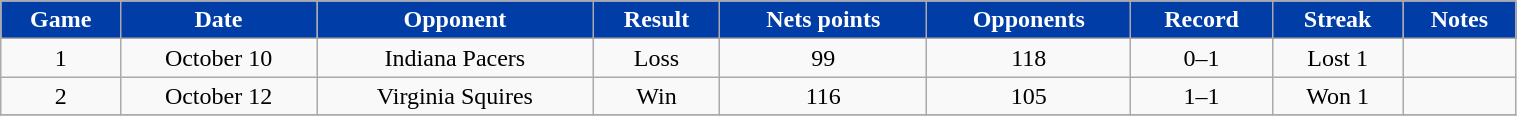<table class="wikitable" width="80%">
<tr align="center" style="background:#003DA6; color:#FFFFFF;">
<td><strong>Game</strong></td>
<td><strong>Date</strong></td>
<td><strong>Opponent</strong></td>
<td><strong>Result</strong></td>
<td><strong>Nets points</strong></td>
<td><strong>Opponents</strong></td>
<td><strong>Record</strong></td>
<td><strong>Streak</strong></td>
<td><strong>Notes</strong></td>
</tr>
<tr align="center" bgcolor="">
<td>1</td>
<td>October 10</td>
<td>Indiana Pacers</td>
<td>Loss</td>
<td>99</td>
<td>118</td>
<td>0–1</td>
<td>Lost 1</td>
<td></td>
</tr>
<tr align="center" bgcolor="">
<td>2</td>
<td>October 12</td>
<td>Virginia Squires</td>
<td>Win</td>
<td>116</td>
<td>105</td>
<td>1–1</td>
<td>Won 1</td>
<td></td>
</tr>
<tr align="center" bgcolor="">
</tr>
</table>
